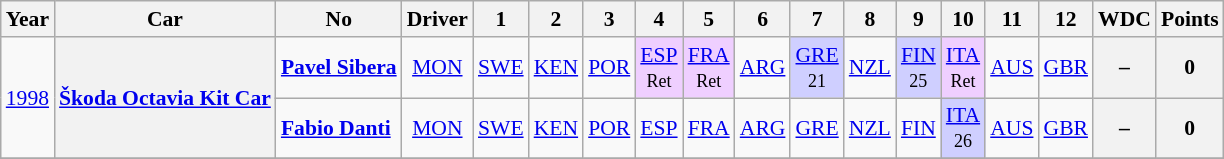<table class="wikitable" style="text-align:center; font-size:90%">
<tr>
<th>Year</th>
<th>Car</th>
<th>No</th>
<th>Driver</th>
<th>1</th>
<th>2</th>
<th>3</th>
<th>4</th>
<th>5</th>
<th>6</th>
<th>7</th>
<th>8</th>
<th>9</th>
<th>10</th>
<th>11</th>
<th>12</th>
<th>WDC</th>
<th>Points</th>
</tr>
<tr>
<td rowspan="2"><a href='#'>1998</a></td>
<th rowspan="2"><a href='#'>Škoda Octavia Kit Car</a></th>
<td align="left"> <strong><a href='#'>Pavel Sibera</a></strong></td>
<td><a href='#'>MON</a></td>
<td><a href='#'>SWE</a></td>
<td><a href='#'>KEN</a></td>
<td><a href='#'>POR</a></td>
<td style="background:#EFCFFF;"><a href='#'>ESP</a><br><small>Ret</small></td>
<td style="background:#EFCFFF;"><a href='#'>FRA</a><br><small>Ret</small></td>
<td><a href='#'>ARG</a></td>
<td style="background:#CFCFFF;"><a href='#'>GRE</a><br><small>21</small></td>
<td><a href='#'>NZL</a></td>
<td style="background:#CFCFFF;"><a href='#'>FIN</a><br><small>25</small></td>
<td style="background:#EFCFFF;"><a href='#'>ITA</a><br><small>Ret</small></td>
<td><a href='#'>AUS</a></td>
<td><a href='#'>GBR</a></td>
<th>–</th>
<th>0</th>
</tr>
<tr>
<td align="left"> <strong><a href='#'>Fabio Danti</a></strong></td>
<td><a href='#'>MON</a></td>
<td><a href='#'>SWE</a></td>
<td><a href='#'>KEN</a></td>
<td><a href='#'>POR</a></td>
<td><a href='#'>ESP</a></td>
<td><a href='#'>FRA</a></td>
<td><a href='#'>ARG</a></td>
<td><a href='#'>GRE</a></td>
<td><a href='#'>NZL</a></td>
<td><a href='#'>FIN</a></td>
<td style="background:#CFCFFF;"><a href='#'>ITA</a><br><small>26</small></td>
<td><a href='#'>AUS</a></td>
<td><a href='#'>GBR</a></td>
<th>–</th>
<th>0</th>
</tr>
<tr>
</tr>
</table>
